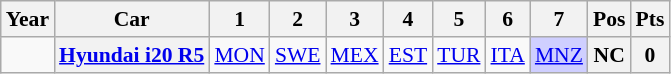<table class="wikitable" style="text-align:center; font-size:90%;">
<tr>
<th>Year</th>
<th>Car</th>
<th>1</th>
<th>2</th>
<th>3</th>
<th>4</th>
<th>5</th>
<th>6</th>
<th>7</th>
<th>Pos</th>
<th>Pts</th>
</tr>
<tr>
<td></td>
<th><a href='#'>Hyundai i20 R5</a></th>
<td><a href='#'>MON</a></td>
<td><a href='#'>SWE</a></td>
<td><a href='#'>MEX</a></td>
<td><a href='#'>EST</a></td>
<td><a href='#'>TUR</a></td>
<td><a href='#'>ITA</a></td>
<td style="background:#CFCFFF;"><a href='#'>MNZ</a><br></td>
<th>NC</th>
<th>0</th>
</tr>
</table>
